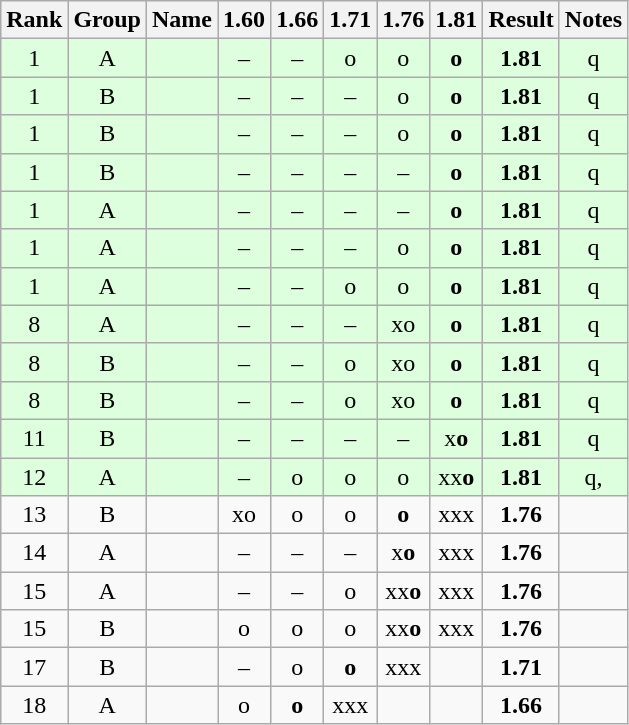<table class="wikitable sortable" style="text-align:center">
<tr>
<th>Rank</th>
<th>Group</th>
<th>Name</th>
<th class="unsortable">1.60</th>
<th class="unsortable">1.66</th>
<th class="unsortable">1.71</th>
<th class="unsortable">1.76</th>
<th class="unsortable">1.81</th>
<th>Result</th>
<th>Notes</th>
</tr>
<tr bgcolor=ddffdd>
<td>1</td>
<td>A</td>
<td align="left"></td>
<td>–</td>
<td>–</td>
<td>o</td>
<td>o</td>
<td><strong>o</strong></td>
<td><strong>1.81</strong></td>
<td>q</td>
</tr>
<tr bgcolor=ddffdd>
<td>1</td>
<td>B</td>
<td align="left"></td>
<td>–</td>
<td>–</td>
<td>–</td>
<td>o</td>
<td><strong>o</strong></td>
<td><strong>1.81</strong></td>
<td>q</td>
</tr>
<tr bgcolor=ddffdd>
<td>1</td>
<td>B</td>
<td align="left"></td>
<td>–</td>
<td>–</td>
<td>–</td>
<td>o</td>
<td><strong>o</strong></td>
<td><strong>1.81</strong></td>
<td>q</td>
</tr>
<tr bgcolor=ddffdd>
<td>1</td>
<td>B</td>
<td align="left"></td>
<td>–</td>
<td>–</td>
<td>–</td>
<td>–</td>
<td><strong>o</strong></td>
<td><strong>1.81</strong></td>
<td>q</td>
</tr>
<tr bgcolor=ddffdd>
<td>1</td>
<td>A</td>
<td align="left"></td>
<td>–</td>
<td>–</td>
<td>–</td>
<td>–</td>
<td><strong>o</strong></td>
<td><strong>1.81</strong></td>
<td>q</td>
</tr>
<tr bgcolor=ddffdd>
<td>1</td>
<td>A</td>
<td align="left"></td>
<td>–</td>
<td>–</td>
<td>–</td>
<td>o</td>
<td><strong>o</strong></td>
<td><strong>1.81</strong></td>
<td>q</td>
</tr>
<tr bgcolor=ddffdd>
<td>1</td>
<td>A</td>
<td align="left"></td>
<td>–</td>
<td>–</td>
<td>o</td>
<td>o</td>
<td><strong>o</strong></td>
<td><strong>1.81</strong></td>
<td>q</td>
</tr>
<tr bgcolor=ddffdd>
<td>8</td>
<td>A</td>
<td align="left"></td>
<td>–</td>
<td>–</td>
<td>–</td>
<td>xo</td>
<td><strong>o</strong></td>
<td><strong>1.81</strong></td>
<td>q</td>
</tr>
<tr bgcolor=ddffdd>
<td>8</td>
<td>B</td>
<td align="left"></td>
<td>–</td>
<td>–</td>
<td>o</td>
<td>xo</td>
<td><strong>o</strong></td>
<td><strong>1.81</strong></td>
<td>q</td>
</tr>
<tr bgcolor=ddffdd>
<td>8</td>
<td>B</td>
<td align="left"></td>
<td>–</td>
<td>–</td>
<td>o</td>
<td>xo</td>
<td><strong>o</strong></td>
<td><strong>1.81</strong></td>
<td>q</td>
</tr>
<tr bgcolor=ddffdd>
<td>11</td>
<td>B</td>
<td align="left"></td>
<td>–</td>
<td>–</td>
<td>–</td>
<td>–</td>
<td>x<strong>o</strong></td>
<td><strong>1.81</strong></td>
<td>q</td>
</tr>
<tr bgcolor=ddffdd>
<td>12</td>
<td>A</td>
<td align="left"></td>
<td>–</td>
<td>o</td>
<td>o</td>
<td>o</td>
<td>xx<strong>o</strong></td>
<td><strong>1.81</strong></td>
<td>q, </td>
</tr>
<tr>
<td>13</td>
<td>B</td>
<td align="left"></td>
<td>xo</td>
<td>o</td>
<td>o</td>
<td><strong>o</strong></td>
<td>xxx</td>
<td><strong>1.76</strong></td>
<td></td>
</tr>
<tr>
<td>14</td>
<td>A</td>
<td align="left"></td>
<td>–</td>
<td>–</td>
<td>–</td>
<td>x<strong>o</strong></td>
<td>xxx</td>
<td><strong>1.76</strong></td>
<td></td>
</tr>
<tr>
<td>15</td>
<td>A</td>
<td align="left"></td>
<td>–</td>
<td>–</td>
<td>o</td>
<td>xx<strong>o</strong></td>
<td>xxx</td>
<td><strong>1.76</strong></td>
<td></td>
</tr>
<tr>
<td>15</td>
<td>B</td>
<td align="left"></td>
<td>o</td>
<td>o</td>
<td>o</td>
<td>xx<strong>o</strong></td>
<td>xxx</td>
<td><strong>1.76</strong></td>
<td></td>
</tr>
<tr>
<td>17</td>
<td>B</td>
<td align="left"></td>
<td>–</td>
<td>o</td>
<td><strong>o</strong></td>
<td>xxx</td>
<td></td>
<td><strong>1.71</strong></td>
<td></td>
</tr>
<tr>
<td>18</td>
<td>A</td>
<td align="left"></td>
<td>o</td>
<td><strong>o</strong></td>
<td>xxx</td>
<td></td>
<td></td>
<td><strong>1.66</strong></td>
<td></td>
</tr>
</table>
